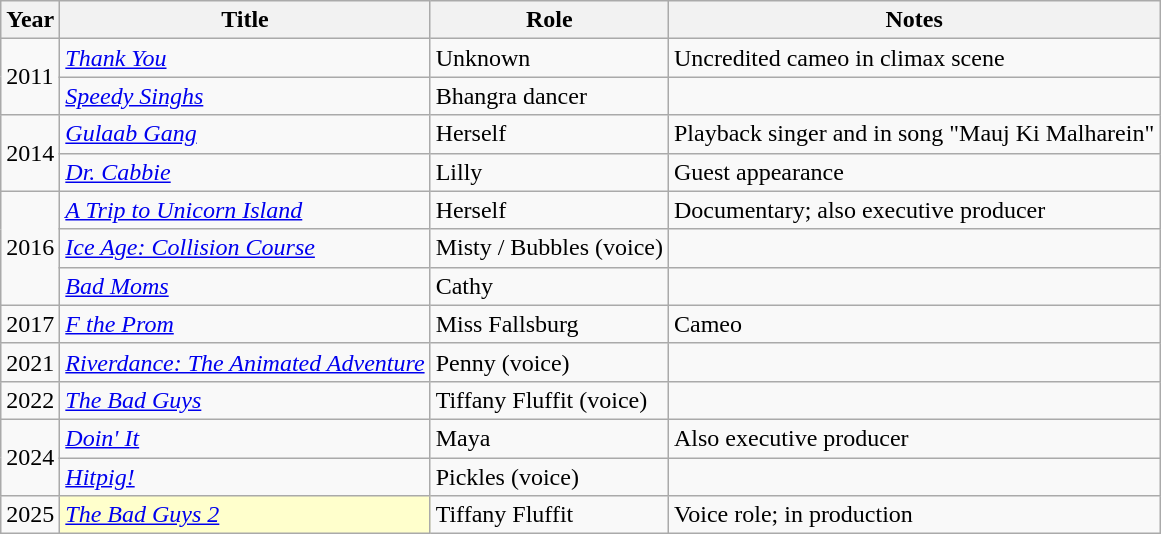<table class="wikitable sortable">
<tr>
<th>Year</th>
<th>Title</th>
<th>Role</th>
<th class="unsortable">Notes</th>
</tr>
<tr>
<td rowspan="2">2011</td>
<td><em><a href='#'>Thank You</a></em></td>
<td>Unknown</td>
<td>Uncredited cameo in climax scene</td>
</tr>
<tr>
<td><em><a href='#'>Speedy Singhs</a></em></td>
<td>Bhangra dancer</td>
<td></td>
</tr>
<tr>
<td rowspan="2">2014</td>
<td><em><a href='#'>Gulaab Gang</a></em></td>
<td>Herself</td>
<td>Playback singer and in song "Mauj Ki Malharein"</td>
</tr>
<tr>
<td><em><a href='#'>Dr. Cabbie</a></em></td>
<td>Lilly</td>
<td>Guest appearance</td>
</tr>
<tr>
<td rowspan="3">2016</td>
<td data-sort-value="Trip to Unicorn Island, A"><em><a href='#'>A Trip to Unicorn Island</a></em></td>
<td>Herself</td>
<td>Documentary; also executive producer</td>
</tr>
<tr>
<td><em><a href='#'>Ice Age: Collision Course</a></em></td>
<td>Misty / Bubbles (voice)</td>
<td></td>
</tr>
<tr>
<td><em><a href='#'>Bad Moms</a></em></td>
<td>Cathy</td>
<td></td>
</tr>
<tr>
<td>2017</td>
<td><em><a href='#'>F the Prom</a></em></td>
<td>Miss Fallsburg</td>
<td>Cameo</td>
</tr>
<tr>
<td>2021</td>
<td><em><a href='#'>Riverdance: The Animated Adventure</a></em></td>
<td>Penny (voice)</td>
<td></td>
</tr>
<tr>
<td>2022</td>
<td data-sort-value="Bad Guys, The"><em><a href='#'>The Bad Guys</a></em></td>
<td>Tiffany Fluffit (voice)</td>
<td></td>
</tr>
<tr>
<td rowspan="2">2024</td>
<td><em><a href='#'>Doin' It</a></em></td>
<td>Maya</td>
<td>Also executive producer</td>
</tr>
<tr>
<td><em><a href='#'>Hitpig!</a></em></td>
<td>Pickles (voice)</td>
<td></td>
</tr>
<tr>
<td>2025</td>
<td style="background:#ffc;"><em><a href='#'>The Bad Guys 2</a></em> </td>
<td>Tiffany Fluffit</td>
<td>Voice role; in production</td>
</tr>
</table>
